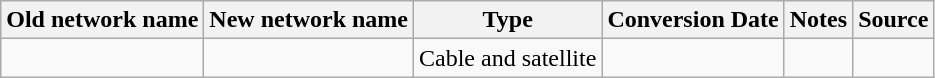<table class="wikitable">
<tr>
<th>Old network name</th>
<th>New network name</th>
<th>Type</th>
<th>Conversion Date</th>
<th>Notes</th>
<th>Source</th>
</tr>
<tr>
<td></td>
<td></td>
<td>Cable and satellite</td>
<td></td>
<td></td>
<td></td>
</tr>
</table>
